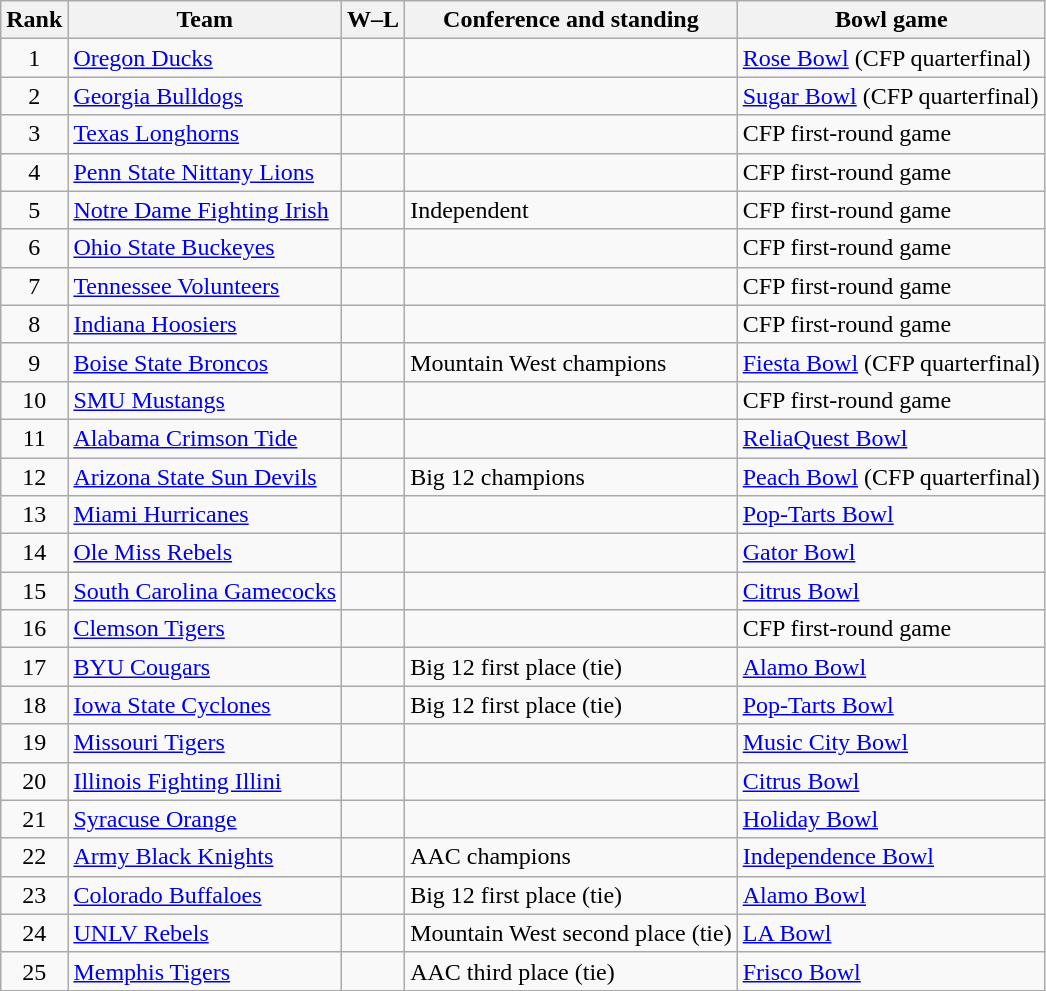<table class="wikitable sortable">
<tr>
<th>Rank</th>
<th>Team</th>
<th>W–L</th>
<th>Conference and standing</th>
<th>Bowl game</th>
</tr>
<tr>
<td align=center>1</td>
<td><a href='#'>Oregon Ducks</a></td>
<td align="center"></td>
<td></td>
<td><a href='#'>Rose Bowl</a> (CFP quarterfinal)</td>
</tr>
<tr>
<td align=center>2</td>
<td><a href='#'>Georgia Bulldogs</a></td>
<td align="center"></td>
<td></td>
<td><a href='#'>Sugar Bowl</a> (CFP quarterfinal)</td>
</tr>
<tr>
<td align=center>3</td>
<td><a href='#'>Texas Longhorns</a></td>
<td align="center"></td>
<td></td>
<td>CFP first-round game</td>
</tr>
<tr>
<td align=center>4</td>
<td><a href='#'>Penn State Nittany Lions</a></td>
<td align="center"></td>
<td></td>
<td>CFP first-round game</td>
</tr>
<tr>
<td align=center>5</td>
<td><a href='#'>Notre Dame Fighting Irish</a></td>
<td align="center"></td>
<td>Independent</td>
<td>CFP first-round game</td>
</tr>
<tr>
<td align=center>6</td>
<td><a href='#'>Ohio State Buckeyes</a></td>
<td align="center"></td>
<td></td>
<td>CFP first-round game</td>
</tr>
<tr>
<td align=center>7</td>
<td><a href='#'>Tennessee Volunteers</a></td>
<td align="center"></td>
<td></td>
<td>CFP first-round game</td>
</tr>
<tr>
<td align=center>8</td>
<td><a href='#'>Indiana Hoosiers</a></td>
<td align="center"></td>
<td></td>
<td>CFP first-round game</td>
</tr>
<tr>
<td align=center>9</td>
<td><a href='#'>Boise State Broncos</a></td>
<td align="center"></td>
<td>Mountain West champions</td>
<td><a href='#'>Fiesta Bowl</a> (CFP quarterfinal)</td>
</tr>
<tr>
<td align=center>10</td>
<td><a href='#'>SMU Mustangs</a></td>
<td align="center"></td>
<td></td>
<td>CFP first-round game</td>
</tr>
<tr>
<td align=center>11</td>
<td><a href='#'>Alabama Crimson Tide</a></td>
<td align="center"></td>
<td></td>
<td><a href='#'>ReliaQuest Bowl</a></td>
</tr>
<tr>
<td align=center>12</td>
<td><a href='#'>Arizona State Sun Devils</a></td>
<td align="center"></td>
<td>Big 12 champions</td>
<td><a href='#'>Peach Bowl</a> (CFP quarterfinal)</td>
</tr>
<tr>
<td align=center>13</td>
<td><a href='#'>Miami Hurricanes</a></td>
<td align="center"></td>
<td></td>
<td><a href='#'>Pop-Tarts Bowl</a></td>
</tr>
<tr>
<td align=center>14</td>
<td><a href='#'>Ole Miss Rebels</a></td>
<td align="center"></td>
<td></td>
<td><a href='#'>Gator Bowl</a></td>
</tr>
<tr>
<td align=center>15</td>
<td><a href='#'>South Carolina Gamecocks</a></td>
<td align="center"></td>
<td></td>
<td><a href='#'>Citrus Bowl</a></td>
</tr>
<tr>
<td align=center>16</td>
<td><a href='#'>Clemson Tigers</a></td>
<td align="center"></td>
<td></td>
<td>CFP first-round game</td>
</tr>
<tr>
<td align=center>17</td>
<td><a href='#'>BYU Cougars</a></td>
<td align="center"></td>
<td>Big 12 first place (tie)</td>
<td><a href='#'>Alamo Bowl</a></td>
</tr>
<tr>
<td align=center>18</td>
<td><a href='#'>Iowa State Cyclones</a></td>
<td align="center"></td>
<td>Big 12 first place (tie)</td>
<td><a href='#'>Pop-Tarts Bowl</a></td>
</tr>
<tr>
<td align=center>19</td>
<td><a href='#'>Missouri Tigers</a></td>
<td align="center"></td>
<td></td>
<td><a href='#'>Music City Bowl</a></td>
</tr>
<tr>
<td align=center>20</td>
<td><a href='#'>Illinois Fighting Illini</a></td>
<td align="center"></td>
<td></td>
<td><a href='#'>Citrus Bowl</a></td>
</tr>
<tr>
<td align=center>21</td>
<td><a href='#'>Syracuse Orange</a></td>
<td align="center"></td>
<td></td>
<td><a href='#'>Holiday Bowl</a></td>
</tr>
<tr>
<td align=center>22</td>
<td><a href='#'>Army Black Knights</a></td>
<td align="center"></td>
<td>AAC champions</td>
<td><a href='#'>Independence Bowl</a></td>
</tr>
<tr>
<td align=center>23</td>
<td><a href='#'>Colorado Buffaloes</a></td>
<td align="center"></td>
<td>Big 12 first place (tie)</td>
<td><a href='#'>Alamo Bowl</a></td>
</tr>
<tr>
<td align=center>24</td>
<td><a href='#'>UNLV Rebels</a></td>
<td align="center"></td>
<td>Mountain West second place (tie)</td>
<td><a href='#'>LA Bowl</a></td>
</tr>
<tr>
<td align=center>25</td>
<td><a href='#'>Memphis Tigers</a></td>
<td align="center"></td>
<td>AAC third place (tie)</td>
<td><a href='#'>Frisco Bowl</a></td>
</tr>
</table>
